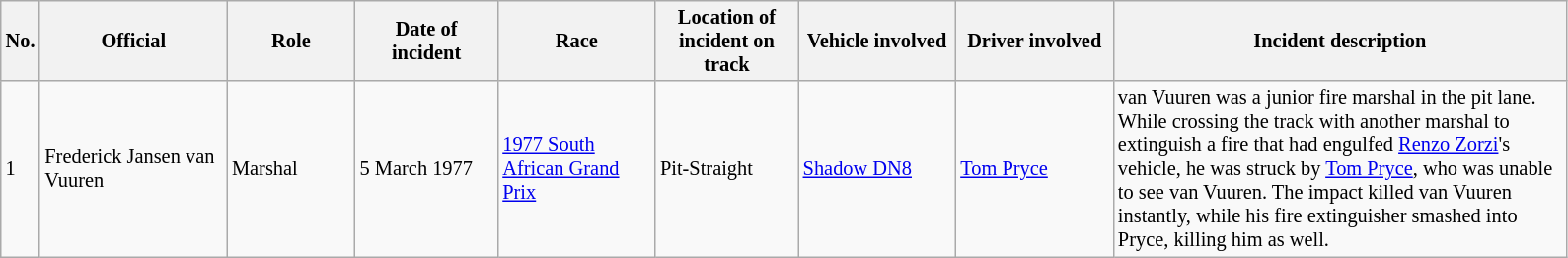<table class="wikitable" style="font-size: 85%;">
<tr>
<th style="width: 15px;">No.</th>
<th style="width: 120px;">Official</th>
<th style="width: 80px;">Role</th>
<th style="width: 90px;">Date of incident</th>
<th style="width: 100px;">Race</th>
<th style="width: 90px;">Location of incident on track</th>
<th style="width: 100px;">Vehicle involved</th>
<th style="width: 100px;">Driver involved</th>
<th style="width: 300px;">Incident description</th>
</tr>
<tr>
<td>1</td>
<td>  Frederick Jansen van Vuuren</td>
<td>Marshal</td>
<td>5 March 1977</td>
<td><a href='#'>1977 South African Grand Prix</a></td>
<td>Pit-Straight</td>
<td><a href='#'>Shadow DN8</a></td>
<td>  <a href='#'>Tom Pryce</a></td>
<td>van Vuuren was a junior fire marshal in the pit lane. While crossing the track with another marshal to extinguish a fire that had engulfed <a href='#'>Renzo Zorzi</a>'s vehicle, he was struck by <a href='#'>Tom Pryce</a>, who was unable to see van Vuuren. The impact killed van Vuuren instantly, while his fire extinguisher smashed into Pryce, killing him as well.</td>
</tr>
</table>
